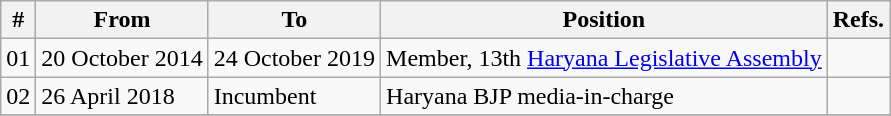<table class="wikitable sortable">
<tr>
<th>#</th>
<th>From</th>
<th>To</th>
<th>Position</th>
<th>Refs.</th>
</tr>
<tr>
<td>01</td>
<td>20 October 2014</td>
<td>24 October 2019</td>
<td>Member, 13th <a href='#'>Haryana Legislative Assembly</a></td>
<td></td>
</tr>
<tr>
<td>02</td>
<td>26 April 2018</td>
<td>Incumbent</td>
<td>Haryana BJP media-in-charge</td>
<td></td>
</tr>
<tr>
</tr>
</table>
